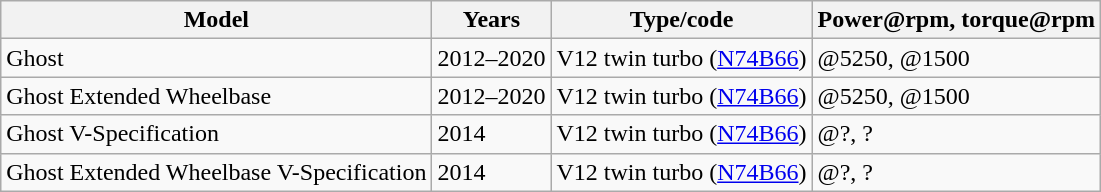<table class="wikitable sortable collapsible">
<tr>
<th>Model</th>
<th>Years</th>
<th>Type/code</th>
<th>Power@rpm, torque@rpm</th>
</tr>
<tr>
<td>Ghost</td>
<td>2012–2020</td>
<td> V12 twin turbo (<a href='#'>N74B66</a>)</td>
<td>@5250, @1500</td>
</tr>
<tr>
<td>Ghost Extended Wheelbase</td>
<td>2012–2020</td>
<td> V12 twin turbo (<a href='#'>N74B66</a>)</td>
<td>@5250, @1500</td>
</tr>
<tr>
<td>Ghost V-Specification</td>
<td>2014</td>
<td> V12 twin turbo (<a href='#'>N74B66</a>)</td>
<td>@?, ?</td>
</tr>
<tr>
<td>Ghost Extended Wheelbase V-Specification</td>
<td>2014</td>
<td> V12 twin turbo (<a href='#'>N74B66</a>)</td>
<td>@?, ?</td>
</tr>
</table>
